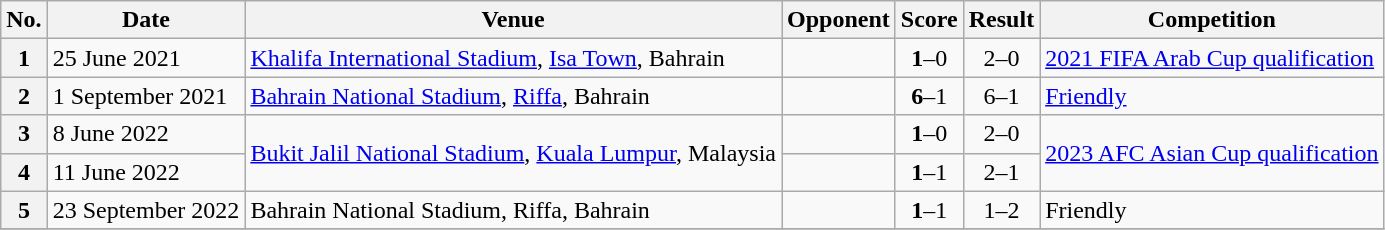<table class="wikitable sortable plainrowheaders">
<tr>
<th scope=col>No.</th>
<th scope=col data-sort-type=date>Date</th>
<th scope=col>Venue</th>
<th scope=col>Opponent</th>
<th scope=col>Score</th>
<th scope=col>Result</th>
<th scope=col>Competition</th>
</tr>
<tr>
<th scope=row>1</th>
<td>25 June 2021</td>
<td><a href='#'>Khalifa International Stadium</a>, <a href='#'>Isa Town</a>, Bahrain</td>
<td></td>
<td align=center><strong>1</strong>–0</td>
<td align=center>2–0</td>
<td><a href='#'>2021 FIFA Arab Cup qualification</a></td>
</tr>
<tr>
<th scope=row>2</th>
<td>1 September 2021</td>
<td><a href='#'>Bahrain National Stadium</a>, <a href='#'>Riffa</a>, Bahrain</td>
<td></td>
<td align=center><strong>6</strong>–1</td>
<td align=center>6–1</td>
<td><a href='#'>Friendly</a></td>
</tr>
<tr>
<th scope=row>3</th>
<td>8 June 2022</td>
<td rowspan=2><a href='#'>Bukit Jalil National Stadium</a>, <a href='#'>Kuala Lumpur</a>, Malaysia</td>
<td></td>
<td align=center><strong>1</strong>–0</td>
<td align=center>2–0</td>
<td rowspan=2><a href='#'>2023 AFC Asian Cup qualification</a></td>
</tr>
<tr>
<th scope=row>4</th>
<td>11 June 2022</td>
<td></td>
<td align=center><strong>1</strong>–1</td>
<td align=center>2–1</td>
</tr>
<tr>
<th scope=row>5</th>
<td>23 September 2022</td>
<td>Bahrain National Stadium, Riffa, Bahrain</td>
<td></td>
<td align=center><strong>1</strong>–1</td>
<td align=center>1–2</td>
<td>Friendly</td>
</tr>
<tr>
</tr>
</table>
